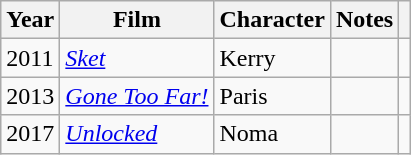<table class="wikitable">
<tr>
<th>Year</th>
<th>Film</th>
<th>Character</th>
<th>Notes</th>
<th></th>
</tr>
<tr>
<td>2011</td>
<td><em><a href='#'>Sket</a></em></td>
<td>Kerry</td>
<td></td>
<td></td>
</tr>
<tr>
<td>2013</td>
<td><em><a href='#'>Gone Too Far!</a></em></td>
<td>Paris</td>
<td></td>
<td></td>
</tr>
<tr>
<td>2017</td>
<td><em><a href='#'>Unlocked</a></em></td>
<td>Noma</td>
<td></td>
<td></td>
</tr>
</table>
